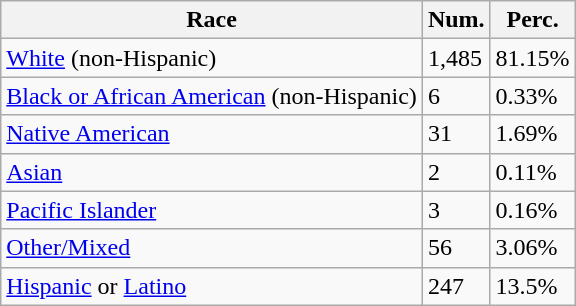<table class="wikitable">
<tr>
<th>Race</th>
<th>Num.</th>
<th>Perc.</th>
</tr>
<tr>
<td><a href='#'>White</a> (non-Hispanic)</td>
<td>1,485</td>
<td>81.15%</td>
</tr>
<tr>
<td><a href='#'>Black or African American</a> (non-Hispanic)</td>
<td>6</td>
<td>0.33%</td>
</tr>
<tr>
<td><a href='#'>Native American</a></td>
<td>31</td>
<td>1.69%</td>
</tr>
<tr>
<td><a href='#'>Asian</a></td>
<td>2</td>
<td>0.11%</td>
</tr>
<tr>
<td><a href='#'>Pacific Islander</a></td>
<td>3</td>
<td>0.16%</td>
</tr>
<tr>
<td><a href='#'>Other/Mixed</a></td>
<td>56</td>
<td>3.06%</td>
</tr>
<tr>
<td><a href='#'>Hispanic</a> or <a href='#'>Latino</a></td>
<td>247</td>
<td>13.5%</td>
</tr>
</table>
